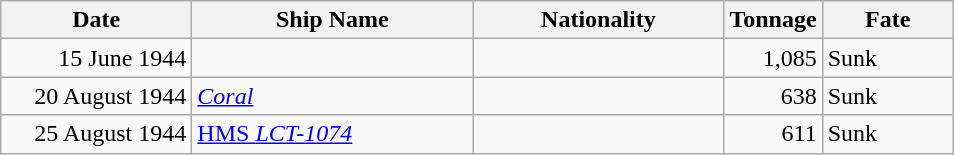<table class="wikitable sortable">
<tr>
<th width="120px">Date</th>
<th width="180px">Ship Name</th>
<th width="160px">Nationality</th>
<th width="25px">Tonnage</th>
<th width="80px">Fate</th>
</tr>
<tr>
<td align="right">15 June 1944</td>
<td align="left"></td>
<td align="left"></td>
<td align="right">1,085</td>
<td align="left">Sunk</td>
</tr>
<tr>
<td align="right">20 August 1944</td>
<td align="left"><a href='#'><em>Coral</em></a></td>
<td align="left"></td>
<td align="right">638</td>
<td align="left">Sunk</td>
</tr>
<tr>
<td align="right">25 August 1944</td>
<td align="left"><a href='#'>HMS <em>LCT-1074</em></a></td>
<td align="left"></td>
<td align="right">611</td>
<td align="left">Sunk</td>
</tr>
</table>
